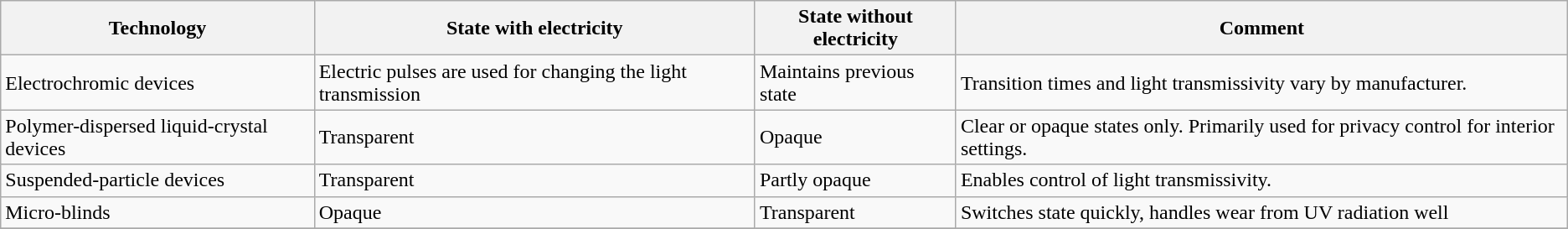<table class="wikitable sortable">
<tr>
<th>Technology</th>
<th>State with electricity</th>
<th>State without electricity</th>
<th>Comment</th>
</tr>
<tr>
<td>Electrochromic devices</td>
<td>Electric pulses are used for changing the light transmission</td>
<td>Maintains previous state</td>
<td>Transition times and light transmissivity vary by manufacturer.</td>
</tr>
<tr>
<td>Polymer-dispersed liquid-crystal devices</td>
<td>Transparent</td>
<td>Opaque</td>
<td>Clear or opaque states only. Primarily used for privacy control for interior settings.</td>
</tr>
<tr>
<td>Suspended-particle devices</td>
<td>Transparent</td>
<td>Partly opaque</td>
<td>Enables control of light transmissivity.</td>
</tr>
<tr>
<td>Micro-blinds</td>
<td>Opaque</td>
<td>Transparent</td>
<td>Switches state quickly, handles wear from UV radiation well</td>
</tr>
<tr>
</tr>
</table>
